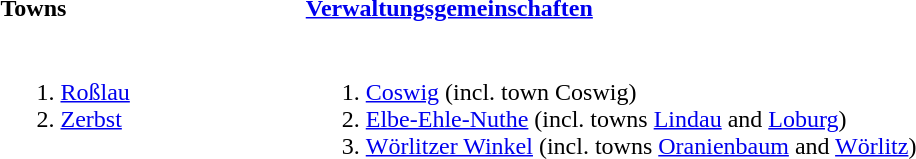<table>
<tr>
<th align=left width=33%>Towns</th>
<th align=left width=67%><a href='#'>Verwaltungsgemeinschaften</a></th>
</tr>
<tr valign=top>
<td><br><ol><li><a href='#'>Roßlau</a></li><li><a href='#'>Zerbst</a></li></ol></td>
<td><br><ol><li><a href='#'>Coswig</a> (incl. town Coswig)</li><li><a href='#'>Elbe-Ehle-Nuthe</a> (incl. towns <a href='#'>Lindau</a> and <a href='#'>Loburg</a>)</li><li><a href='#'>Wörlitzer Winkel</a> (incl. towns <a href='#'>Oranienbaum</a> and <a href='#'>Wörlitz</a>)</li></ol></td>
</tr>
</table>
